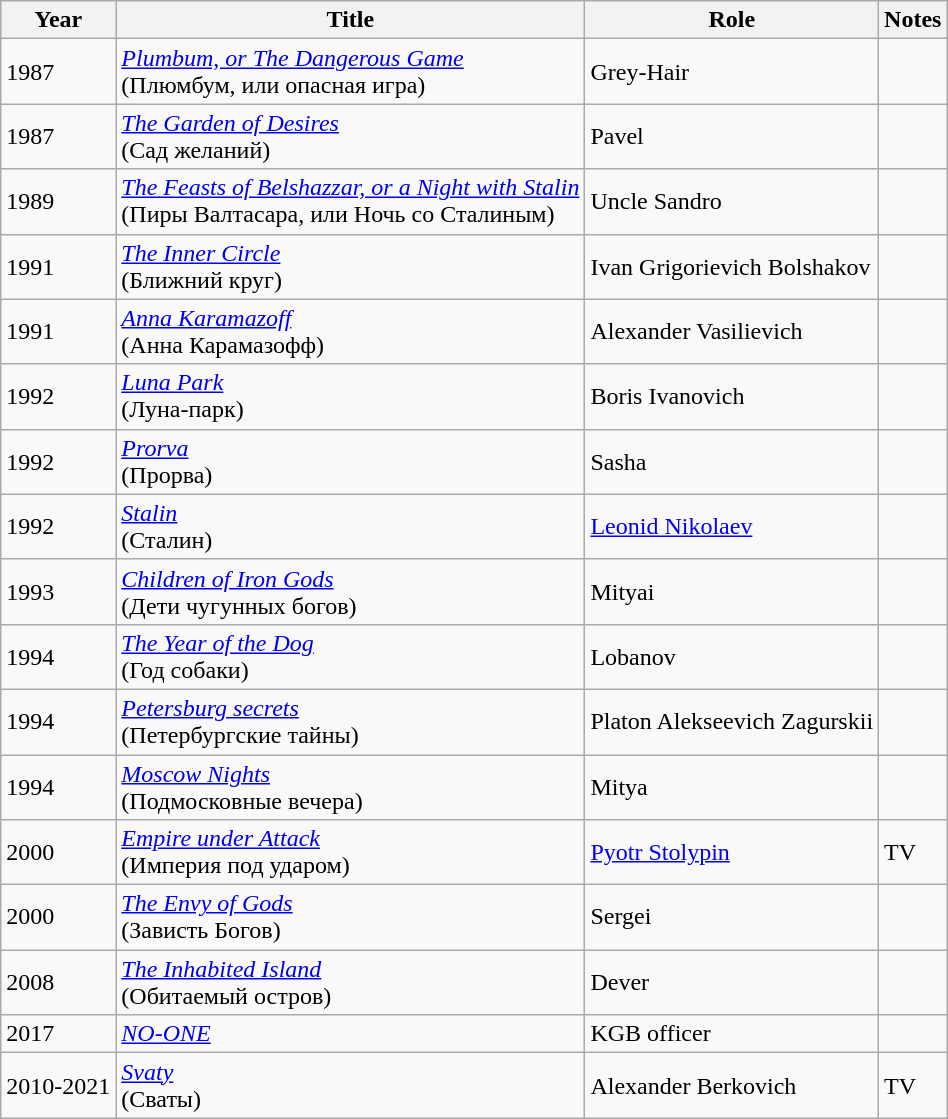<table class="wikitable sortable">
<tr>
<th>Year</th>
<th>Title</th>
<th>Role</th>
<th class="unsortable">Notes</th>
</tr>
<tr>
<td>1987</td>
<td><em><a href='#'>Plumbum, or The Dangerous Game</a></em><br>(Плюмбум, или опасная игра)</td>
<td>Grey-Hair</td>
<td></td>
</tr>
<tr>
<td>1987</td>
<td><em><a href='#'>The Garden of Desires</a></em><br>(Сад желаний)</td>
<td>Pavel</td>
<td></td>
</tr>
<tr>
<td>1989</td>
<td><em><a href='#'>The Feasts of Belshazzar, or a Night with Stalin</a></em><br>(Пиры Валтасара, или Ночь со Сталиным)</td>
<td>Uncle Sandro</td>
<td></td>
</tr>
<tr>
<td>1991</td>
<td><em><a href='#'>The Inner Circle</a></em><br>(Ближний круг)</td>
<td>Ivan Grigorievich Bolshakov</td>
<td></td>
</tr>
<tr>
<td>1991</td>
<td><em><a href='#'>Anna Karamazoff</a></em><br>(Анна Карамазофф)</td>
<td>Alexander Vasilievich</td>
<td></td>
</tr>
<tr>
<td>1992</td>
<td><em><a href='#'>Luna Park</a></em><br>(Луна-парк)</td>
<td>Boris Ivanovich</td>
<td></td>
</tr>
<tr>
<td>1992</td>
<td><em><a href='#'>Prorva</a></em><br>(Прорва)</td>
<td>Sasha</td>
<td></td>
</tr>
<tr>
<td>1992</td>
<td><em><a href='#'>Stalin</a></em><br>(Сталин)</td>
<td><a href='#'>Leonid Nikolaev</a></td>
<td></td>
</tr>
<tr>
<td>1993</td>
<td><em><a href='#'>Children of Iron Gods</a></em><br>(Дети чугунных богов)</td>
<td>Mityai</td>
<td></td>
</tr>
<tr>
<td>1994</td>
<td><em><a href='#'>The Year of the Dog</a></em><br>(Год собаки)</td>
<td>Lobanov</td>
<td></td>
</tr>
<tr>
<td>1994</td>
<td><em><a href='#'>Petersburg secrets</a></em><br>(Петербургские тайны)</td>
<td>Platon Alekseevich Zagurskii</td>
<td></td>
</tr>
<tr>
<td>1994</td>
<td><em><a href='#'>Moscow Nights</a></em><br>(Подмосковные вечера)</td>
<td>Mitya</td>
<td></td>
</tr>
<tr>
<td>2000</td>
<td><em><a href='#'>Empire under Attack</a></em><br>(Империя под ударом)</td>
<td><a href='#'>Pyotr Stolypin</a></td>
<td>TV</td>
</tr>
<tr>
<td>2000</td>
<td><em><a href='#'>The Envy of Gods</a></em><br>(Зависть Богов)</td>
<td>Sergei</td>
<td></td>
</tr>
<tr>
<td>2008</td>
<td><em><a href='#'>The Inhabited Island</a></em><br>(Обитаемый остров)</td>
<td>Dever</td>
<td></td>
</tr>
<tr>
<td>2017</td>
<td><em><a href='#'>NO-ONE</a></em></td>
<td>KGB officer</td>
<td></td>
</tr>
<tr>
<td>2010-2021</td>
<td><em><a href='#'>Svaty</a></em><br>(Сваты)</td>
<td>Alexander Berkovich</td>
<td>TV</td>
</tr>
</table>
